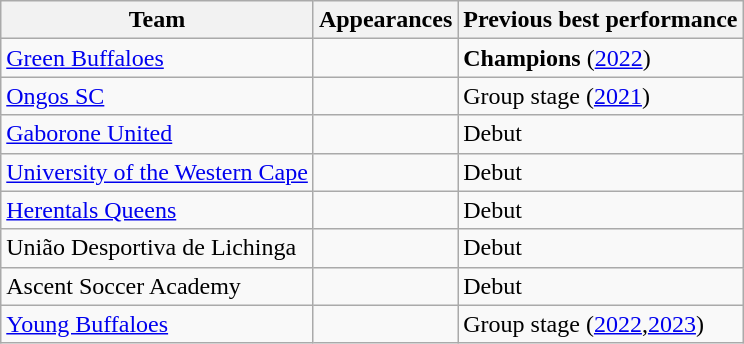<table class="wikitable sortable" style="text-align: left;">
<tr>
<th>Team</th>
<th>Appearances</th>
<th>Previous best performance</th>
</tr>
<tr>
<td> <a href='#'>Green Buffaloes</a></td>
<td></td>
<td><strong>Champions</strong> (<a href='#'>2022</a>)</td>
</tr>
<tr>
<td> <a href='#'>Ongos SC</a></td>
<td></td>
<td>Group stage (<a href='#'>2021</a>)</td>
</tr>
<tr>
<td> <a href='#'>Gaborone United</a></td>
<td></td>
<td>Debut</td>
</tr>
<tr>
<td> <a href='#'>University of the Western Cape</a></td>
<td></td>
<td>Debut</td>
</tr>
<tr>
<td>  <a href='#'>Herentals Queens</a></td>
<td></td>
<td>Debut</td>
</tr>
<tr>
<td> União Desportiva de Lichinga</td>
<td></td>
<td>Debut</td>
</tr>
<tr>
<td> Ascent Soccer Academy</td>
<td></td>
<td>Debut</td>
</tr>
<tr>
<td> <a href='#'>Young Buffaloes</a></td>
<td></td>
<td>Group stage (<a href='#'>2022</a>,<a href='#'>2023</a>)</td>
</tr>
</table>
